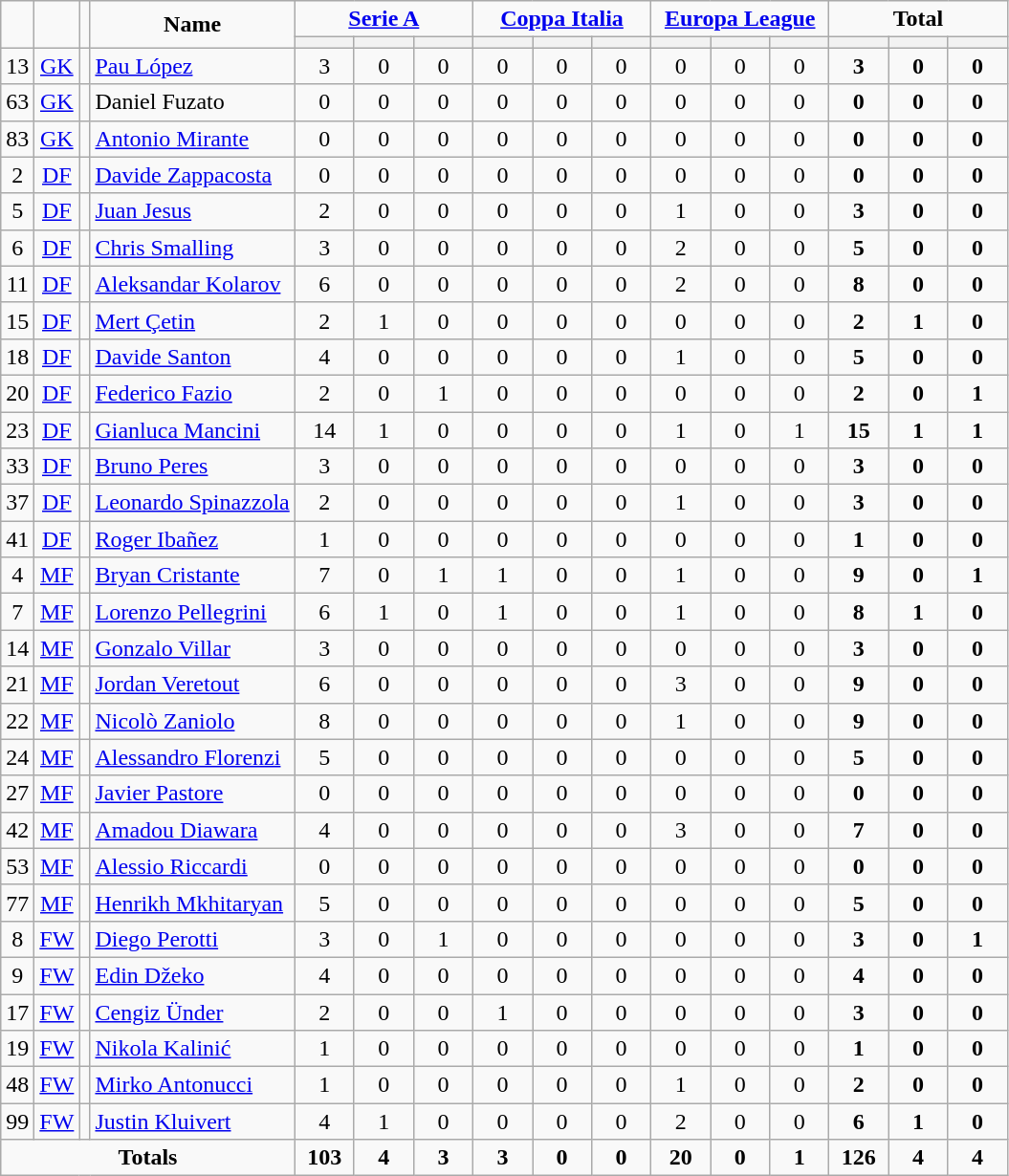<table class="wikitable" style="text-align:center;">
<tr>
<td rowspan="2" !width=15><strong></strong></td>
<td rowspan="2" !width=15><strong></strong></td>
<td rowspan="2" !width=15><strong></strong></td>
<td rowspan="2" !width=120><strong>Name</strong></td>
<td colspan="3"><strong><a href='#'>Serie A</a></strong></td>
<td colspan="3"><strong><a href='#'>Coppa Italia</a></strong></td>
<td colspan="3"><strong><a href='#'>Europa League</a></strong></td>
<td colspan="3"><strong>Total</strong></td>
</tr>
<tr>
<th width=34; background:#fe9;"></th>
<th width=34; background:#fe9;"></th>
<th width=34; background:#ff8888;"></th>
<th width=34; background:#fe9;"></th>
<th width=34; background:#fe9;"></th>
<th width=34; background:#ff8888;"></th>
<th width=34; background:#fe9;"></th>
<th width=34; background:#fe9;"></th>
<th width=34; background:#ff8888;"></th>
<th width=34; background:#fe9;"></th>
<th width=34; background:#fe9;"></th>
<th width=34; background:#ff8888;"></th>
</tr>
<tr>
<td>13</td>
<td><a href='#'>GK</a></td>
<td></td>
<td align=left><a href='#'>Pau López</a></td>
<td>3</td>
<td>0</td>
<td>0</td>
<td>0</td>
<td>0</td>
<td>0</td>
<td>0</td>
<td>0</td>
<td>0</td>
<td><strong>3</strong></td>
<td><strong>0</strong></td>
<td><strong>0</strong></td>
</tr>
<tr>
<td>63</td>
<td><a href='#'>GK</a></td>
<td></td>
<td align=left>Daniel Fuzato</td>
<td>0</td>
<td>0</td>
<td>0</td>
<td>0</td>
<td>0</td>
<td>0</td>
<td>0</td>
<td>0</td>
<td>0</td>
<td><strong>0</strong></td>
<td><strong>0</strong></td>
<td><strong>0</strong></td>
</tr>
<tr>
<td>83</td>
<td><a href='#'>GK</a></td>
<td></td>
<td align=left><a href='#'>Antonio Mirante</a></td>
<td>0</td>
<td>0</td>
<td>0</td>
<td>0</td>
<td>0</td>
<td>0</td>
<td>0</td>
<td>0</td>
<td>0</td>
<td><strong>0</strong></td>
<td><strong>0</strong></td>
<td><strong>0</strong></td>
</tr>
<tr>
<td>2</td>
<td><a href='#'>DF</a></td>
<td></td>
<td align=left><a href='#'>Davide Zappacosta</a></td>
<td>0</td>
<td>0</td>
<td>0</td>
<td>0</td>
<td>0</td>
<td>0</td>
<td>0</td>
<td>0</td>
<td>0</td>
<td><strong>0</strong></td>
<td><strong>0</strong></td>
<td><strong>0</strong></td>
</tr>
<tr>
<td>5</td>
<td><a href='#'>DF</a></td>
<td></td>
<td align=left><a href='#'>Juan Jesus</a></td>
<td>2</td>
<td>0</td>
<td>0</td>
<td>0</td>
<td>0</td>
<td>0</td>
<td>1</td>
<td>0</td>
<td>0</td>
<td><strong>3</strong></td>
<td><strong>0</strong></td>
<td><strong>0</strong></td>
</tr>
<tr>
<td>6</td>
<td><a href='#'>DF</a></td>
<td></td>
<td align=left><a href='#'>Chris Smalling</a></td>
<td>3</td>
<td>0</td>
<td>0</td>
<td>0</td>
<td>0</td>
<td>0</td>
<td>2</td>
<td>0</td>
<td>0</td>
<td><strong>5</strong></td>
<td><strong>0</strong></td>
<td><strong>0</strong></td>
</tr>
<tr>
<td>11</td>
<td><a href='#'>DF</a></td>
<td></td>
<td align=left><a href='#'>Aleksandar Kolarov</a></td>
<td>6</td>
<td>0</td>
<td>0</td>
<td>0</td>
<td>0</td>
<td>0</td>
<td>2</td>
<td>0</td>
<td>0</td>
<td><strong>8</strong></td>
<td><strong>0</strong></td>
<td><strong>0</strong></td>
</tr>
<tr>
<td>15</td>
<td><a href='#'>DF</a></td>
<td></td>
<td align=left><a href='#'>Mert Çetin</a></td>
<td>2</td>
<td>1</td>
<td>0</td>
<td>0</td>
<td>0</td>
<td>0</td>
<td>0</td>
<td>0</td>
<td>0</td>
<td><strong>2</strong></td>
<td><strong>1</strong></td>
<td><strong>0</strong></td>
</tr>
<tr>
<td>18</td>
<td><a href='#'>DF</a></td>
<td></td>
<td align=left><a href='#'>Davide Santon</a></td>
<td>4</td>
<td>0</td>
<td>0</td>
<td>0</td>
<td>0</td>
<td>0</td>
<td>1</td>
<td>0</td>
<td>0</td>
<td><strong>5</strong></td>
<td><strong>0</strong></td>
<td><strong>0</strong></td>
</tr>
<tr>
<td>20</td>
<td><a href='#'>DF</a></td>
<td></td>
<td align=left><a href='#'>Federico Fazio</a></td>
<td>2</td>
<td>0</td>
<td>1</td>
<td>0</td>
<td>0</td>
<td>0</td>
<td>0</td>
<td>0</td>
<td>0</td>
<td><strong>2</strong></td>
<td><strong>0</strong></td>
<td><strong>1</strong></td>
</tr>
<tr>
<td>23</td>
<td><a href='#'>DF</a></td>
<td></td>
<td align=left><a href='#'>Gianluca Mancini</a></td>
<td>14</td>
<td>1</td>
<td>0</td>
<td>0</td>
<td>0</td>
<td>0</td>
<td>1</td>
<td>0</td>
<td>1</td>
<td><strong>15</strong></td>
<td><strong>1</strong></td>
<td><strong>1</strong></td>
</tr>
<tr>
<td>33</td>
<td><a href='#'>DF</a></td>
<td></td>
<td align=left><a href='#'>Bruno Peres</a></td>
<td>3</td>
<td>0</td>
<td>0</td>
<td>0</td>
<td>0</td>
<td>0</td>
<td>0</td>
<td>0</td>
<td>0</td>
<td><strong>3</strong></td>
<td><strong>0</strong></td>
<td><strong>0</strong></td>
</tr>
<tr>
<td>37</td>
<td><a href='#'>DF</a></td>
<td></td>
<td align=left><a href='#'>Leonardo Spinazzola</a></td>
<td>2</td>
<td>0</td>
<td>0</td>
<td>0</td>
<td>0</td>
<td>0</td>
<td>1</td>
<td>0</td>
<td>0</td>
<td><strong>3</strong></td>
<td><strong>0</strong></td>
<td><strong>0</strong></td>
</tr>
<tr>
<td>41</td>
<td><a href='#'>DF</a></td>
<td></td>
<td align=left><a href='#'>Roger Ibañez</a></td>
<td>1</td>
<td>0</td>
<td>0</td>
<td>0</td>
<td>0</td>
<td>0</td>
<td>0</td>
<td>0</td>
<td>0</td>
<td><strong>1</strong></td>
<td><strong>0</strong></td>
<td><strong>0</strong></td>
</tr>
<tr>
<td>4</td>
<td><a href='#'>MF</a></td>
<td></td>
<td align=left><a href='#'>Bryan Cristante</a></td>
<td>7</td>
<td>0</td>
<td>1</td>
<td>1</td>
<td>0</td>
<td>0</td>
<td>1</td>
<td>0</td>
<td>0</td>
<td><strong>9</strong></td>
<td><strong>0</strong></td>
<td><strong>1</strong></td>
</tr>
<tr>
<td>7</td>
<td><a href='#'>MF</a></td>
<td></td>
<td align=left><a href='#'>Lorenzo Pellegrini</a></td>
<td>6</td>
<td>1</td>
<td>0</td>
<td>1</td>
<td>0</td>
<td>0</td>
<td>1</td>
<td>0</td>
<td>0</td>
<td><strong>8</strong></td>
<td><strong>1</strong></td>
<td><strong>0</strong></td>
</tr>
<tr>
<td>14</td>
<td><a href='#'>MF</a></td>
<td></td>
<td align=left><a href='#'>Gonzalo Villar</a></td>
<td>3</td>
<td>0</td>
<td>0</td>
<td>0</td>
<td>0</td>
<td>0</td>
<td>0</td>
<td>0</td>
<td>0</td>
<td><strong>3</strong></td>
<td><strong>0</strong></td>
<td><strong>0</strong></td>
</tr>
<tr>
<td>21</td>
<td><a href='#'>MF</a></td>
<td></td>
<td align=left><a href='#'>Jordan Veretout</a></td>
<td>6</td>
<td>0</td>
<td>0</td>
<td>0</td>
<td>0</td>
<td>0</td>
<td>3</td>
<td>0</td>
<td>0</td>
<td><strong>9</strong></td>
<td><strong>0</strong></td>
<td><strong>0</strong></td>
</tr>
<tr>
<td>22</td>
<td><a href='#'>MF</a></td>
<td></td>
<td align=left><a href='#'>Nicolò Zaniolo</a></td>
<td>8</td>
<td>0</td>
<td>0</td>
<td>0</td>
<td>0</td>
<td>0</td>
<td>1</td>
<td>0</td>
<td>0</td>
<td><strong>9</strong></td>
<td><strong>0</strong></td>
<td><strong>0</strong></td>
</tr>
<tr>
<td>24</td>
<td><a href='#'>MF</a></td>
<td></td>
<td align=left><a href='#'>Alessandro Florenzi</a></td>
<td>5</td>
<td>0</td>
<td>0</td>
<td>0</td>
<td>0</td>
<td>0</td>
<td>0</td>
<td>0</td>
<td>0</td>
<td><strong>5</strong></td>
<td><strong>0</strong></td>
<td><strong>0</strong></td>
</tr>
<tr>
<td>27</td>
<td><a href='#'>MF</a></td>
<td></td>
<td align=left><a href='#'>Javier Pastore</a></td>
<td>0</td>
<td>0</td>
<td>0</td>
<td>0</td>
<td>0</td>
<td>0</td>
<td>0</td>
<td>0</td>
<td>0</td>
<td><strong>0</strong></td>
<td><strong>0</strong></td>
<td><strong>0</strong></td>
</tr>
<tr>
<td>42</td>
<td><a href='#'>MF</a></td>
<td></td>
<td align=left><a href='#'>Amadou Diawara</a></td>
<td>4</td>
<td>0</td>
<td>0</td>
<td>0</td>
<td>0</td>
<td>0</td>
<td>3</td>
<td>0</td>
<td>0</td>
<td><strong>7</strong></td>
<td><strong>0</strong></td>
<td><strong>0</strong></td>
</tr>
<tr>
<td>53</td>
<td><a href='#'>MF</a></td>
<td></td>
<td align=left><a href='#'>Alessio Riccardi</a></td>
<td>0</td>
<td>0</td>
<td>0</td>
<td>0</td>
<td>0</td>
<td>0</td>
<td>0</td>
<td>0</td>
<td>0</td>
<td><strong>0</strong></td>
<td><strong>0</strong></td>
<td><strong>0</strong></td>
</tr>
<tr>
<td>77</td>
<td><a href='#'>MF</a></td>
<td></td>
<td align=left><a href='#'>Henrikh Mkhitaryan</a></td>
<td>5</td>
<td>0</td>
<td>0</td>
<td>0</td>
<td>0</td>
<td>0</td>
<td>0</td>
<td>0</td>
<td>0</td>
<td><strong>5</strong></td>
<td><strong>0</strong></td>
<td><strong>0</strong></td>
</tr>
<tr>
<td>8</td>
<td><a href='#'>FW</a></td>
<td></td>
<td align=left><a href='#'>Diego Perotti</a></td>
<td>3</td>
<td>0</td>
<td>1</td>
<td>0</td>
<td>0</td>
<td>0</td>
<td>0</td>
<td>0</td>
<td>0</td>
<td><strong>3</strong></td>
<td><strong>0</strong></td>
<td><strong>1</strong></td>
</tr>
<tr>
<td>9</td>
<td><a href='#'>FW</a></td>
<td></td>
<td align=left><a href='#'>Edin Džeko</a></td>
<td>4</td>
<td>0</td>
<td>0</td>
<td>0</td>
<td>0</td>
<td>0</td>
<td>0</td>
<td>0</td>
<td>0</td>
<td><strong>4</strong></td>
<td><strong>0</strong></td>
<td><strong>0</strong></td>
</tr>
<tr>
<td>17</td>
<td><a href='#'>FW</a></td>
<td></td>
<td align=left><a href='#'>Cengiz Ünder</a></td>
<td>2</td>
<td>0</td>
<td>0</td>
<td>1</td>
<td>0</td>
<td>0</td>
<td>0</td>
<td>0</td>
<td>0</td>
<td><strong>3</strong></td>
<td><strong>0</strong></td>
<td><strong>0</strong></td>
</tr>
<tr>
<td>19</td>
<td><a href='#'>FW</a></td>
<td></td>
<td align=left><a href='#'>Nikola Kalinić</a></td>
<td>1</td>
<td>0</td>
<td>0</td>
<td>0</td>
<td>0</td>
<td>0</td>
<td>0</td>
<td>0</td>
<td>0</td>
<td><strong>1</strong></td>
<td><strong>0</strong></td>
<td><strong>0</strong></td>
</tr>
<tr>
<td>48</td>
<td><a href='#'>FW</a></td>
<td></td>
<td align=left><a href='#'>Mirko Antonucci</a></td>
<td>1</td>
<td>0</td>
<td>0</td>
<td>0</td>
<td>0</td>
<td>0</td>
<td>1</td>
<td>0</td>
<td>0</td>
<td><strong>2</strong></td>
<td><strong>0</strong></td>
<td><strong>0</strong></td>
</tr>
<tr>
<td>99</td>
<td><a href='#'>FW</a></td>
<td></td>
<td align=left><a href='#'>Justin Kluivert</a></td>
<td>4</td>
<td>1</td>
<td>0</td>
<td>0</td>
<td>0</td>
<td>0</td>
<td>2</td>
<td>0</td>
<td>0</td>
<td><strong>6</strong></td>
<td><strong>1</strong></td>
<td><strong>0</strong></td>
</tr>
<tr>
<td colspan=4><strong>Totals</strong></td>
<td><strong>103</strong></td>
<td><strong>4</strong></td>
<td><strong>3</strong></td>
<td><strong>3</strong></td>
<td><strong>0</strong></td>
<td><strong>0</strong></td>
<td><strong>20</strong></td>
<td><strong>0</strong></td>
<td><strong>1</strong></td>
<td><strong>126</strong></td>
<td><strong>4</strong></td>
<td><strong>4</strong></td>
</tr>
</table>
